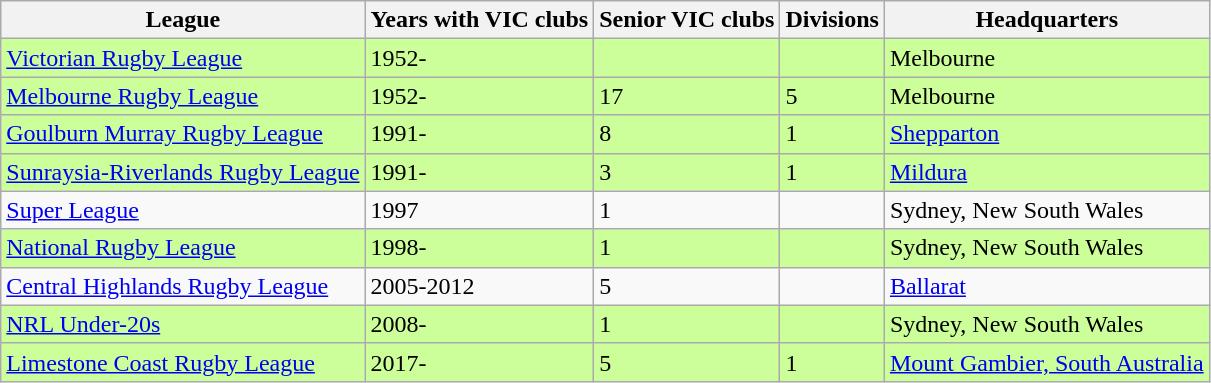<table class="wikitable sortable" style="font-size:100%">
<tr>
<th>League</th>
<th>Years with VIC clubs</th>
<th>Senior VIC clubs</th>
<th>Divisions</th>
<th>Headquarters</th>
</tr>
<tr bgcolor="#CCFF99">
<td><a href='#'>Victorian Rugby League</a></td>
<td>1952-</td>
<td></td>
<td></td>
<td>Melbourne</td>
</tr>
<tr bgcolor="#CCFF99">
<td><a href='#'>Melbourne Rugby League</a></td>
<td>1952-</td>
<td>17</td>
<td>5</td>
<td>Melbourne</td>
</tr>
<tr bgcolor="#CCFF99">
<td><a href='#'>Goulburn Murray Rugby League</a></td>
<td>1991-</td>
<td>8</td>
<td>1</td>
<td><a href='#'>Shepparton</a></td>
</tr>
<tr bgcolor="#CCFF99">
<td><a href='#'>Sunraysia-Riverlands Rugby League</a></td>
<td>1991-</td>
<td>3</td>
<td>1</td>
<td><a href='#'>Mildura</a></td>
</tr>
<tr>
<td><a href='#'>Super League</a></td>
<td>1997</td>
<td>1</td>
<td></td>
<td>Sydney, New South Wales</td>
</tr>
<tr bgcolor="#CCFF99">
<td><a href='#'>National Rugby League</a></td>
<td>1998-</td>
<td>1</td>
<td></td>
<td>Sydney, New South Wales</td>
</tr>
<tr>
<td><a href='#'>Central Highlands Rugby League</a></td>
<td>2005-2012</td>
<td>5</td>
<td></td>
<td><a href='#'>Ballarat</a></td>
</tr>
<tr bgcolor="#CCFF99">
<td><a href='#'>NRL Under-20s</a></td>
<td>2008-</td>
<td>1</td>
<td></td>
<td>Sydney, New South Wales</td>
</tr>
<tr bgcolor="#CCFF99">
<td><a href='#'>Limestone Coast Rugby League</a></td>
<td>2017-</td>
<td>5</td>
<td>1</td>
<td><a href='#'>Mount Gambier, South Australia</a></td>
</tr>
</table>
